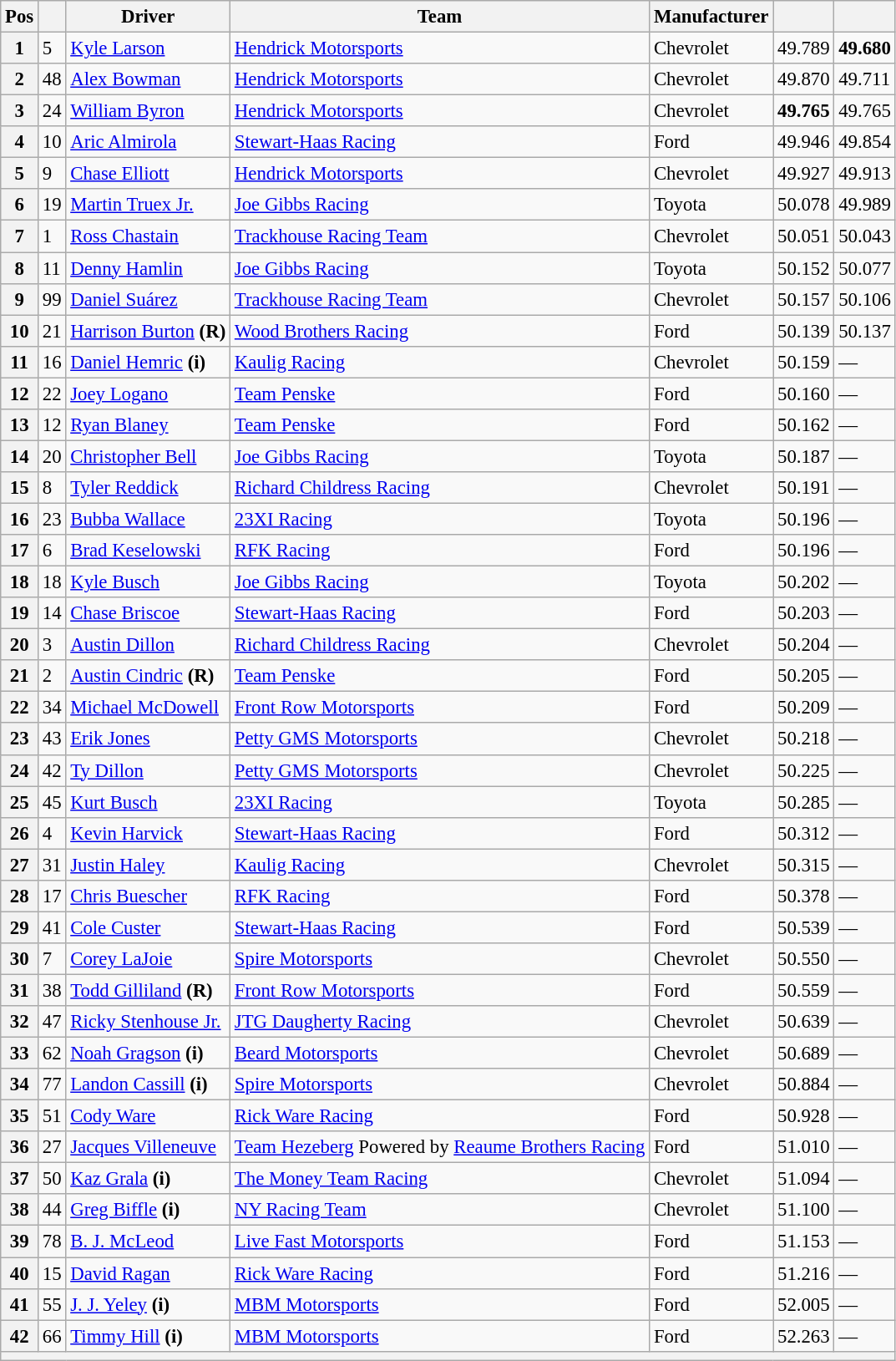<table class="wikitable" style="font-size:95%">
<tr>
<th>Pos</th>
<th></th>
<th>Driver</th>
<th>Team</th>
<th>Manufacturer</th>
<th></th>
<th></th>
</tr>
<tr>
<th>1</th>
<td>5</td>
<td><a href='#'>Kyle Larson</a></td>
<td><a href='#'>Hendrick Motorsports</a></td>
<td>Chevrolet</td>
<td>49.789</td>
<td><strong>49.680</strong></td>
</tr>
<tr>
<th>2</th>
<td>48</td>
<td><a href='#'>Alex Bowman</a></td>
<td><a href='#'>Hendrick Motorsports</a></td>
<td>Chevrolet</td>
<td>49.870</td>
<td>49.711</td>
</tr>
<tr>
<th>3</th>
<td>24</td>
<td><a href='#'>William Byron</a></td>
<td><a href='#'>Hendrick Motorsports</a></td>
<td>Chevrolet</td>
<td><strong>49.765</strong></td>
<td>49.765</td>
</tr>
<tr>
<th>4</th>
<td>10</td>
<td><a href='#'>Aric Almirola</a></td>
<td><a href='#'>Stewart-Haas Racing</a></td>
<td>Ford</td>
<td>49.946</td>
<td>49.854</td>
</tr>
<tr>
<th>5</th>
<td>9</td>
<td><a href='#'>Chase Elliott</a></td>
<td><a href='#'>Hendrick Motorsports</a></td>
<td>Chevrolet</td>
<td>49.927</td>
<td>49.913</td>
</tr>
<tr>
<th>6</th>
<td>19</td>
<td><a href='#'>Martin Truex Jr.</a></td>
<td><a href='#'>Joe Gibbs Racing</a></td>
<td>Toyota</td>
<td>50.078</td>
<td>49.989</td>
</tr>
<tr>
<th>7</th>
<td>1</td>
<td><a href='#'>Ross Chastain</a></td>
<td><a href='#'>Trackhouse Racing Team</a></td>
<td>Chevrolet</td>
<td>50.051</td>
<td>50.043</td>
</tr>
<tr>
<th>8</th>
<td>11</td>
<td><a href='#'>Denny Hamlin</a></td>
<td><a href='#'>Joe Gibbs Racing</a></td>
<td>Toyota</td>
<td>50.152</td>
<td>50.077</td>
</tr>
<tr>
<th>9</th>
<td>99</td>
<td><a href='#'>Daniel Suárez</a></td>
<td><a href='#'>Trackhouse Racing Team</a></td>
<td>Chevrolet</td>
<td>50.157</td>
<td>50.106</td>
</tr>
<tr>
<th>10</th>
<td>21</td>
<td><a href='#'>Harrison Burton</a> <strong>(R)</strong></td>
<td><a href='#'>Wood Brothers Racing</a></td>
<td>Ford</td>
<td>50.139</td>
<td>50.137</td>
</tr>
<tr>
<th>11</th>
<td>16</td>
<td><a href='#'>Daniel Hemric</a> <strong>(i)</strong></td>
<td><a href='#'>Kaulig Racing</a></td>
<td>Chevrolet</td>
<td>50.159</td>
<td>—</td>
</tr>
<tr>
<th>12</th>
<td>22</td>
<td><a href='#'>Joey Logano</a></td>
<td><a href='#'>Team Penske</a></td>
<td>Ford</td>
<td>50.160</td>
<td>—</td>
</tr>
<tr>
<th>13</th>
<td>12</td>
<td><a href='#'>Ryan Blaney</a></td>
<td><a href='#'>Team Penske</a></td>
<td>Ford</td>
<td>50.162</td>
<td>—</td>
</tr>
<tr>
<th>14</th>
<td>20</td>
<td><a href='#'>Christopher Bell</a></td>
<td><a href='#'>Joe Gibbs Racing</a></td>
<td>Toyota</td>
<td>50.187</td>
<td>—</td>
</tr>
<tr>
<th>15</th>
<td>8</td>
<td><a href='#'>Tyler Reddick</a></td>
<td><a href='#'>Richard Childress Racing</a></td>
<td>Chevrolet</td>
<td>50.191</td>
<td>—</td>
</tr>
<tr>
<th>16</th>
<td>23</td>
<td><a href='#'>Bubba Wallace</a></td>
<td><a href='#'>23XI Racing</a></td>
<td>Toyota</td>
<td>50.196</td>
<td>—</td>
</tr>
<tr>
<th>17</th>
<td>6</td>
<td><a href='#'>Brad Keselowski</a></td>
<td><a href='#'>RFK Racing</a></td>
<td>Ford</td>
<td>50.196</td>
<td>—</td>
</tr>
<tr>
<th>18</th>
<td>18</td>
<td><a href='#'>Kyle Busch</a></td>
<td><a href='#'>Joe Gibbs Racing</a></td>
<td>Toyota</td>
<td>50.202</td>
<td>—</td>
</tr>
<tr>
<th>19</th>
<td>14</td>
<td><a href='#'>Chase Briscoe</a></td>
<td><a href='#'>Stewart-Haas Racing</a></td>
<td>Ford</td>
<td>50.203</td>
<td>—</td>
</tr>
<tr>
<th>20</th>
<td>3</td>
<td><a href='#'>Austin Dillon</a></td>
<td><a href='#'>Richard Childress Racing</a></td>
<td>Chevrolet</td>
<td>50.204</td>
<td>—</td>
</tr>
<tr>
<th>21</th>
<td>2</td>
<td><a href='#'>Austin Cindric</a> <strong>(R)</strong></td>
<td><a href='#'>Team Penske</a></td>
<td>Ford</td>
<td>50.205</td>
<td>—</td>
</tr>
<tr>
<th>22</th>
<td>34</td>
<td><a href='#'>Michael McDowell</a></td>
<td><a href='#'>Front Row Motorsports</a></td>
<td>Ford</td>
<td>50.209</td>
<td>—</td>
</tr>
<tr>
<th>23</th>
<td>43</td>
<td><a href='#'>Erik Jones</a></td>
<td><a href='#'>Petty GMS Motorsports</a></td>
<td>Chevrolet</td>
<td>50.218</td>
<td>—</td>
</tr>
<tr>
<th>24</th>
<td>42</td>
<td><a href='#'>Ty Dillon</a></td>
<td><a href='#'>Petty GMS Motorsports</a></td>
<td>Chevrolet</td>
<td>50.225</td>
<td>—</td>
</tr>
<tr>
<th>25</th>
<td>45</td>
<td><a href='#'>Kurt Busch</a></td>
<td><a href='#'>23XI Racing</a></td>
<td>Toyota</td>
<td>50.285</td>
<td>—</td>
</tr>
<tr>
<th>26</th>
<td>4</td>
<td><a href='#'>Kevin Harvick</a></td>
<td><a href='#'>Stewart-Haas Racing</a></td>
<td>Ford</td>
<td>50.312</td>
<td>—</td>
</tr>
<tr>
<th>27</th>
<td>31</td>
<td><a href='#'>Justin Haley</a></td>
<td><a href='#'>Kaulig Racing</a></td>
<td>Chevrolet</td>
<td>50.315</td>
<td>—</td>
</tr>
<tr>
<th>28</th>
<td>17</td>
<td><a href='#'>Chris Buescher</a></td>
<td><a href='#'>RFK Racing</a></td>
<td>Ford</td>
<td>50.378</td>
<td>—</td>
</tr>
<tr>
<th>29</th>
<td>41</td>
<td><a href='#'>Cole Custer</a></td>
<td><a href='#'>Stewart-Haas Racing</a></td>
<td>Ford</td>
<td>50.539</td>
<td>—</td>
</tr>
<tr>
<th>30</th>
<td>7</td>
<td><a href='#'>Corey LaJoie</a></td>
<td><a href='#'>Spire Motorsports</a></td>
<td>Chevrolet</td>
<td>50.550</td>
<td>—</td>
</tr>
<tr>
<th>31</th>
<td>38</td>
<td><a href='#'>Todd Gilliland</a> <strong>(R)</strong></td>
<td><a href='#'>Front Row Motorsports</a></td>
<td>Ford</td>
<td>50.559</td>
<td>—</td>
</tr>
<tr>
<th>32</th>
<td>47</td>
<td><a href='#'>Ricky Stenhouse Jr.</a></td>
<td><a href='#'>JTG Daugherty Racing</a></td>
<td>Chevrolet</td>
<td>50.639</td>
<td>—</td>
</tr>
<tr>
<th>33</th>
<td>62</td>
<td><a href='#'>Noah Gragson</a> <strong>(i)</strong></td>
<td><a href='#'>Beard Motorsports</a></td>
<td>Chevrolet</td>
<td>50.689</td>
<td>—</td>
</tr>
<tr>
<th>34</th>
<td>77</td>
<td><a href='#'>Landon Cassill</a> <strong>(i)</strong></td>
<td><a href='#'>Spire Motorsports</a></td>
<td>Chevrolet</td>
<td>50.884</td>
<td>—</td>
</tr>
<tr>
<th>35</th>
<td>51</td>
<td><a href='#'>Cody Ware</a></td>
<td><a href='#'>Rick Ware Racing</a></td>
<td>Ford</td>
<td>50.928</td>
<td>—</td>
</tr>
<tr>
<th>36</th>
<td>27</td>
<td><a href='#'>Jacques Villeneuve</a></td>
<td><a href='#'>Team Hezeberg</a> Powered by <a href='#'>Reaume Brothers Racing</a></td>
<td>Ford</td>
<td>51.010</td>
<td>—</td>
</tr>
<tr>
<th>37</th>
<td>50</td>
<td><a href='#'>Kaz Grala</a> <strong>(i)</strong></td>
<td><a href='#'>The Money Team Racing</a></td>
<td>Chevrolet</td>
<td>51.094</td>
<td>—</td>
</tr>
<tr>
<th>38</th>
<td>44</td>
<td><a href='#'>Greg Biffle</a> <strong>(i)</strong></td>
<td><a href='#'>NY Racing Team</a></td>
<td>Chevrolet</td>
<td>51.100</td>
<td>—</td>
</tr>
<tr>
<th>39</th>
<td>78</td>
<td><a href='#'>B. J. McLeod</a></td>
<td><a href='#'>Live Fast Motorsports</a></td>
<td>Ford</td>
<td>51.153</td>
<td>—</td>
</tr>
<tr>
<th>40</th>
<td>15</td>
<td><a href='#'>David Ragan</a></td>
<td><a href='#'>Rick Ware Racing</a></td>
<td>Ford</td>
<td>51.216</td>
<td>—</td>
</tr>
<tr>
<th>41</th>
<td>55</td>
<td><a href='#'>J. J. Yeley</a> <strong>(i)</strong></td>
<td><a href='#'>MBM Motorsports</a></td>
<td>Ford</td>
<td>52.005</td>
<td>—</td>
</tr>
<tr>
<th>42</th>
<td>66</td>
<td><a href='#'>Timmy Hill</a> <strong>(i)</strong></td>
<td><a href='#'>MBM Motorsports</a></td>
<td>Ford</td>
<td>52.263</td>
<td>—</td>
</tr>
<tr>
<th colspan="7"></th>
</tr>
</table>
